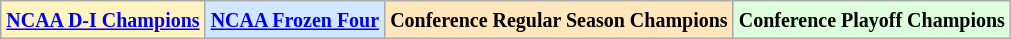<table class="wikitable">
<tr>
<td bgcolor="#FFF3BF"><small><strong><a href='#'>NCAA D-I Champions</a> </strong></small></td>
<td bgcolor="#D0E7FF"><small><strong><a href='#'>NCAA Frozen Four</a></strong></small></td>
<td bgcolor="#FFE6BD"><small><strong>Conference Regular Season Champions</strong></small></td>
<td bgcolor="#ddffdd"><small><strong>Conference Playoff Champions</strong></small></td>
</tr>
</table>
